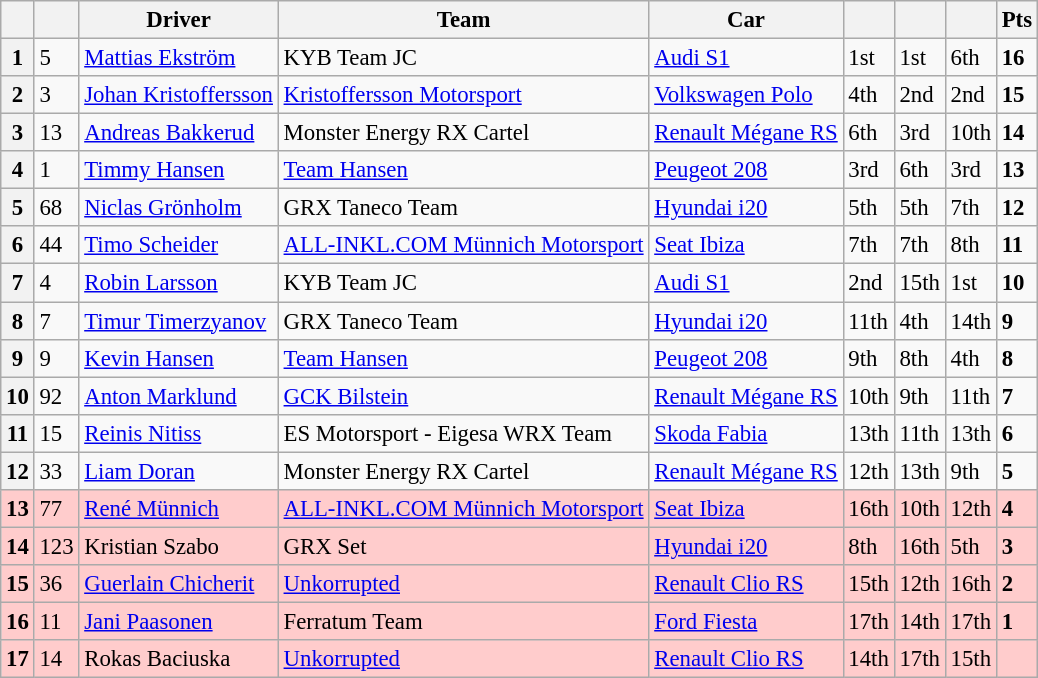<table class="wikitable" style="font-size:95%">
<tr>
<th></th>
<th></th>
<th>Driver</th>
<th>Team</th>
<th>Car</th>
<th></th>
<th></th>
<th></th>
<th>Pts</th>
</tr>
<tr>
<th>1</th>
<td>5</td>
<td> <a href='#'>Mattias Ekström</a></td>
<td>KYB Team JC</td>
<td><a href='#'>Audi S1</a></td>
<td>1st</td>
<td>1st</td>
<td>6th</td>
<td><strong>16</strong></td>
</tr>
<tr>
<th>2</th>
<td>3</td>
<td> <a href='#'>Johan Kristoffersson</a></td>
<td><a href='#'>Kristoffersson Motorsport</a></td>
<td><a href='#'>Volkswagen Polo</a></td>
<td>4th</td>
<td>2nd</td>
<td>2nd</td>
<td><strong>15</strong></td>
</tr>
<tr>
<th>3</th>
<td>13</td>
<td> <a href='#'>Andreas Bakkerud</a></td>
<td>Monster Energy RX Cartel</td>
<td><a href='#'>Renault Mégane RS</a></td>
<td>6th</td>
<td>3rd</td>
<td>10th</td>
<td><strong>14</strong></td>
</tr>
<tr>
<th>4</th>
<td>1</td>
<td> <a href='#'>Timmy Hansen</a></td>
<td><a href='#'>Team Hansen</a></td>
<td><a href='#'>Peugeot 208</a></td>
<td>3rd</td>
<td>6th</td>
<td>3rd</td>
<td><strong>13</strong></td>
</tr>
<tr>
<th>5</th>
<td>68</td>
<td> <a href='#'>Niclas Grönholm</a></td>
<td>GRX Taneco Team</td>
<td><a href='#'>Hyundai i20</a></td>
<td>5th</td>
<td>5th</td>
<td>7th</td>
<td><strong>12</strong></td>
</tr>
<tr>
<th>6</th>
<td>44</td>
<td> <a href='#'>Timo Scheider</a></td>
<td><a href='#'>ALL-INKL.COM Münnich Motorsport</a></td>
<td><a href='#'>Seat Ibiza</a></td>
<td>7th</td>
<td>7th</td>
<td>8th</td>
<td><strong>11</strong></td>
</tr>
<tr>
<th>7</th>
<td>4</td>
<td> <a href='#'>Robin Larsson</a></td>
<td>KYB Team JC</td>
<td><a href='#'>Audi S1</a></td>
<td>2nd</td>
<td>15th</td>
<td>1st</td>
<td><strong>10</strong></td>
</tr>
<tr>
<th>8</th>
<td>7</td>
<td> <a href='#'>Timur Timerzyanov</a></td>
<td>GRX Taneco Team</td>
<td><a href='#'>Hyundai i20</a></td>
<td>11th</td>
<td>4th</td>
<td>14th</td>
<td><strong>9</strong></td>
</tr>
<tr>
<th>9</th>
<td>9</td>
<td> <a href='#'>Kevin Hansen</a></td>
<td><a href='#'>Team Hansen</a></td>
<td><a href='#'>Peugeot 208</a></td>
<td>9th</td>
<td>8th</td>
<td>4th</td>
<td><strong>8</strong></td>
</tr>
<tr>
<th>10</th>
<td>92</td>
<td> <a href='#'>Anton Marklund</a></td>
<td><a href='#'>GCK Bilstein</a></td>
<td><a href='#'>Renault Mégane RS</a></td>
<td>10th</td>
<td>9th</td>
<td>11th</td>
<td><strong>7</strong></td>
</tr>
<tr>
<th>11</th>
<td>15</td>
<td> <a href='#'>Reinis Nitiss</a></td>
<td>ES Motorsport - Eigesa WRX Team</td>
<td><a href='#'>Skoda Fabia</a></td>
<td>13th</td>
<td>11th</td>
<td>13th</td>
<td><strong>6</strong></td>
</tr>
<tr>
<th>12</th>
<td>33</td>
<td> <a href='#'>Liam Doran</a></td>
<td>Monster Energy RX Cartel</td>
<td><a href='#'>Renault Mégane RS</a></td>
<td>12th</td>
<td>13th</td>
<td>9th</td>
<td><strong>5</strong></td>
</tr>
<tr>
<th style="background:#ffcccc;">13</th>
<td style="background:#ffcccc;">77</td>
<td style="background:#ffcccc;"> <a href='#'>René Münnich</a></td>
<td style="background:#ffcccc;"><a href='#'>ALL-INKL.COM Münnich Motorsport</a></td>
<td style="background:#ffcccc;"><a href='#'>Seat Ibiza</a></td>
<td style="background:#ffcccc;">16th</td>
<td style="background:#ffcccc;">10th</td>
<td style="background:#ffcccc;">12th</td>
<td style="background:#ffcccc;"><strong>4</strong></td>
</tr>
<tr>
<th style="background:#ffcccc;">14</th>
<td style="background:#ffcccc;">123</td>
<td style="background:#ffcccc;"> Kristian Szabo</td>
<td style="background:#ffcccc;">GRX Set</td>
<td style="background:#ffcccc;"><a href='#'>Hyundai i20</a></td>
<td style="background:#ffcccc;">8th</td>
<td style="background:#ffcccc;">16th</td>
<td style="background:#ffcccc;">5th</td>
<td style="background:#ffcccc;"><strong>3</strong></td>
</tr>
<tr>
<th style="background:#ffcccc;">15</th>
<td style="background:#ffcccc;">36</td>
<td style="background:#ffcccc;"> <a href='#'>Guerlain Chicherit</a></td>
<td style="background:#ffcccc;"><a href='#'>Unkorrupted</a></td>
<td style="background:#ffcccc;"><a href='#'>Renault Clio RS</a></td>
<td style="background:#ffcccc;">15th</td>
<td style="background:#ffcccc;">12th</td>
<td style="background:#ffcccc;">16th</td>
<td style="background:#ffcccc;"><strong>2</strong></td>
</tr>
<tr>
<th style="background:#ffcccc;">16</th>
<td style="background:#ffcccc;">11</td>
<td style="background:#ffcccc;"> <a href='#'>Jani Paasonen</a></td>
<td style="background:#ffcccc;">Ferratum Team</td>
<td style="background:#ffcccc;"><a href='#'>Ford Fiesta</a></td>
<td style="background:#ffcccc;">17th</td>
<td style="background:#ffcccc;">14th</td>
<td style="background:#ffcccc;">17th</td>
<td style="background:#ffcccc;"><strong>1</strong></td>
</tr>
<tr>
<th style="background:#ffcccc;">17</th>
<td style="background:#ffcccc;">14</td>
<td style="background:#ffcccc;"> Rokas Baciuska</td>
<td style="background:#ffcccc;"><a href='#'>Unkorrupted</a></td>
<td style="background:#ffcccc;"><a href='#'>Renault Clio RS</a></td>
<td style="background:#ffcccc;">14th</td>
<td style="background:#ffcccc;">17th</td>
<td style="background:#ffcccc;">15th</td>
<td style="background:#ffcccc;"></td>
</tr>
</table>
